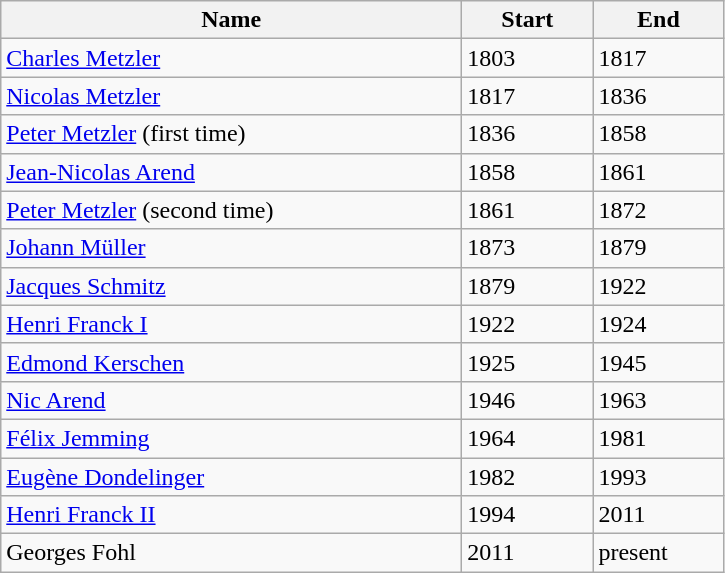<table class="wikitable">
<tr>
<th width=300>Name</th>
<th width=80>Start</th>
<th width=80>End</th>
</tr>
<tr>
<td><a href='#'>Charles Metzler</a></td>
<td>1803</td>
<td>1817</td>
</tr>
<tr>
<td><a href='#'>Nicolas Metzler</a></td>
<td>1817</td>
<td>1836</td>
</tr>
<tr>
<td><a href='#'>Peter Metzler</a> (first time)</td>
<td>1836</td>
<td>1858</td>
</tr>
<tr>
<td><a href='#'>Jean-Nicolas Arend</a></td>
<td>1858</td>
<td>1861</td>
</tr>
<tr>
<td><a href='#'>Peter Metzler</a> (second time)</td>
<td>1861</td>
<td>1872</td>
</tr>
<tr>
<td><a href='#'>Johann Müller</a></td>
<td>1873</td>
<td>1879</td>
</tr>
<tr>
<td><a href='#'>Jacques Schmitz</a></td>
<td>1879</td>
<td>1922</td>
</tr>
<tr>
<td><a href='#'>Henri Franck I</a></td>
<td>1922</td>
<td>1924</td>
</tr>
<tr>
<td><a href='#'>Edmond Kerschen</a></td>
<td>1925</td>
<td>1945</td>
</tr>
<tr>
<td><a href='#'>Nic Arend</a></td>
<td>1946</td>
<td>1963</td>
</tr>
<tr>
<td><a href='#'>Félix Jemming</a></td>
<td>1964</td>
<td>1981</td>
</tr>
<tr>
<td><a href='#'>Eugène Dondelinger</a></td>
<td>1982</td>
<td>1993</td>
</tr>
<tr>
<td><a href='#'>Henri Franck II</a></td>
<td>1994</td>
<td>2011</td>
</tr>
<tr>
<td>Georges Fohl</td>
<td>2011</td>
<td>present</td>
</tr>
</table>
